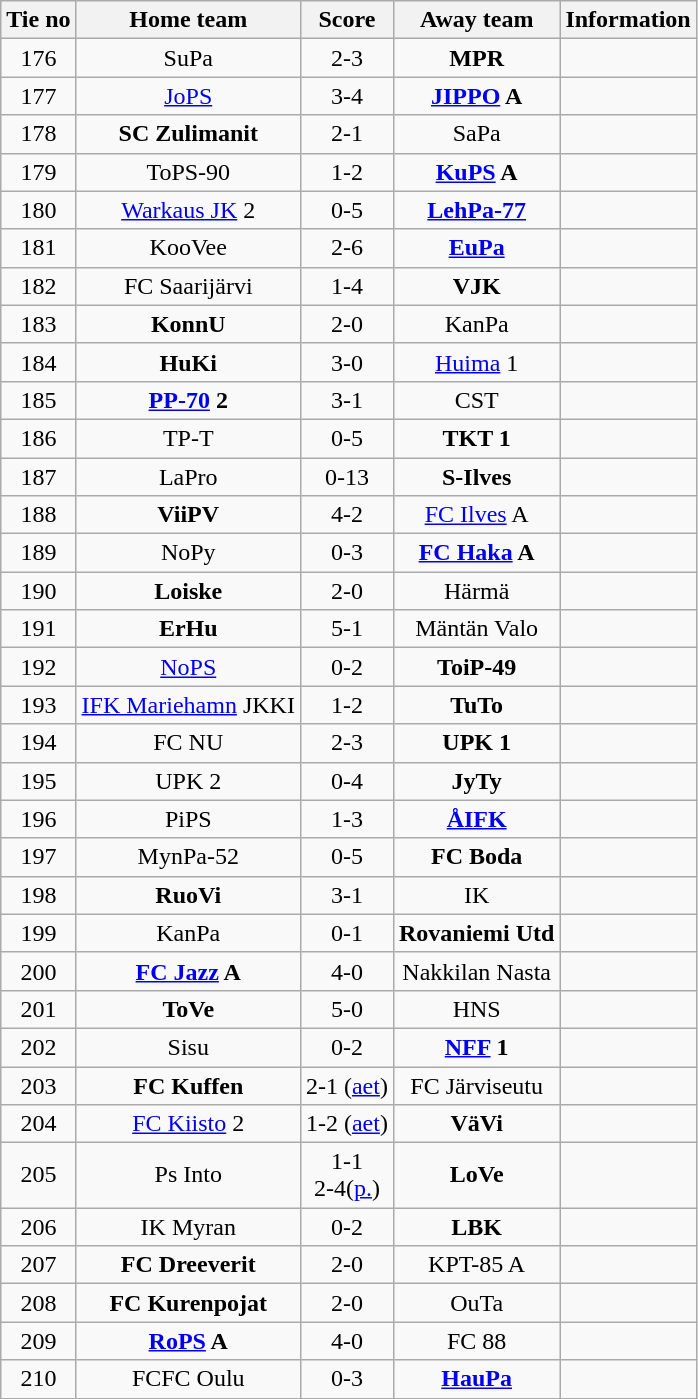<table class="wikitable" style="text-align:center">
<tr>
<th style= width="40px">Tie no</th>
<th style= width="150px">Home team</th>
<th style= width="60px">Score</th>
<th style= width="150px">Away team</th>
<th style= width="30px">Information</th>
</tr>
<tr>
<td>176</td>
<td>SuPa</td>
<td>2-3</td>
<td><strong>MPR</strong></td>
<td></td>
</tr>
<tr>
<td>177</td>
<td><a href='#'>JoPS</a></td>
<td>3-4</td>
<td><strong><a href='#'>JIPPO</a> A</strong></td>
<td></td>
</tr>
<tr>
<td>178</td>
<td><strong>SC Zulimanit</strong></td>
<td>2-1</td>
<td>SaPa</td>
<td></td>
</tr>
<tr>
<td>179</td>
<td>ToPS-90</td>
<td>1-2</td>
<td><strong><a href='#'>KuPS</a> A</strong></td>
<td></td>
</tr>
<tr>
<td>180</td>
<td><a href='#'>Warkaus JK</a> 2</td>
<td>0-5</td>
<td><strong><a href='#'>LehPa-77</a></strong></td>
<td></td>
</tr>
<tr>
<td>181</td>
<td>KooVee</td>
<td>2-6</td>
<td><strong><a href='#'>EuPa</a></strong></td>
<td></td>
</tr>
<tr>
<td>182</td>
<td>FC Saarijärvi</td>
<td>1-4</td>
<td><strong>VJK</strong></td>
<td></td>
</tr>
<tr>
<td>183</td>
<td><strong>KonnU</strong></td>
<td>2-0</td>
<td>KanPa</td>
<td></td>
</tr>
<tr>
<td>184</td>
<td><strong>HuKi</strong></td>
<td>3-0</td>
<td><a href='#'>Huima</a> 1</td>
<td></td>
</tr>
<tr>
<td>185</td>
<td><strong><a href='#'>PP-70</a> 2</strong></td>
<td>3-1</td>
<td>CST</td>
<td></td>
</tr>
<tr>
<td>186</td>
<td>TP-T</td>
<td>0-5</td>
<td><strong>TKT 1</strong></td>
<td></td>
</tr>
<tr>
<td>187</td>
<td>LaPro</td>
<td>0-13</td>
<td><strong>S-Ilves</strong></td>
<td></td>
</tr>
<tr>
<td>188</td>
<td><strong>ViiPV</strong></td>
<td>4-2</td>
<td><a href='#'>FC Ilves</a> A</td>
<td></td>
</tr>
<tr>
<td>189</td>
<td>NoPy</td>
<td>0-3</td>
<td><strong><a href='#'>FC Haka</a> A</strong></td>
<td></td>
</tr>
<tr>
<td>190</td>
<td><strong>Loiske</strong></td>
<td>2-0</td>
<td>Härmä</td>
<td></td>
</tr>
<tr>
<td>191</td>
<td><strong>ErHu</strong></td>
<td>5-1</td>
<td>Mäntän Valo</td>
<td></td>
</tr>
<tr>
<td>192</td>
<td><a href='#'>NoPS</a></td>
<td>0-2</td>
<td><strong>ToiP-49</strong></td>
<td></td>
</tr>
<tr>
<td>193</td>
<td><a href='#'>IFK Mariehamn</a> JKKI</td>
<td>1-2</td>
<td><strong>TuTo</strong></td>
<td></td>
</tr>
<tr>
<td>194</td>
<td>FC NU</td>
<td>2-3</td>
<td><strong>UPK 1</strong></td>
<td></td>
</tr>
<tr>
<td>195</td>
<td>UPK 2</td>
<td>0-4</td>
<td><strong>JyTy</strong></td>
<td></td>
</tr>
<tr>
<td>196</td>
<td>PiPS</td>
<td>1-3</td>
<td><strong><a href='#'>ÅIFK</a></strong></td>
<td></td>
</tr>
<tr>
<td>197</td>
<td>MynPa-52</td>
<td>0-5</td>
<td><strong>FC Boda</strong></td>
<td></td>
</tr>
<tr>
<td>198</td>
<td><strong>RuoVi</strong></td>
<td>3-1</td>
<td>IK</td>
<td></td>
</tr>
<tr>
<td>199</td>
<td>KanPa</td>
<td>0-1</td>
<td><strong>Rovaniemi Utd</strong></td>
<td></td>
</tr>
<tr>
<td>200</td>
<td><strong><a href='#'>FC Jazz</a> A</strong></td>
<td>4-0</td>
<td>Nakkilan Nasta</td>
<td></td>
</tr>
<tr>
<td>201</td>
<td><strong>ToVe</strong></td>
<td>5-0</td>
<td>HNS</td>
<td></td>
</tr>
<tr>
<td>202</td>
<td>Sisu</td>
<td>0-2</td>
<td><strong><a href='#'>NFF</a> 1</strong></td>
<td></td>
</tr>
<tr>
<td>203</td>
<td><strong>FC Kuffen</strong></td>
<td>2-1 (<a href='#'>aet</a>)</td>
<td>FC Järviseutu</td>
<td></td>
</tr>
<tr>
<td>204</td>
<td><a href='#'>FC Kiisto</a> 2</td>
<td>1-2 (<a href='#'>aet</a>)</td>
<td><strong>VäVi</strong></td>
<td></td>
</tr>
<tr>
<td>205</td>
<td>Ps Into</td>
<td>1-1<br> 2-4(<a href='#'>p.</a>)</td>
<td><strong>LoVe</strong></td>
<td></td>
</tr>
<tr>
<td>206</td>
<td>IK Myran</td>
<td>0-2</td>
<td><strong>LBK</strong></td>
<td></td>
</tr>
<tr>
<td>207</td>
<td><strong>FC Dreeverit</strong></td>
<td>2-0</td>
<td>KPT-85 A</td>
<td></td>
</tr>
<tr>
<td>208</td>
<td><strong>FC Kurenpojat</strong></td>
<td>2-0</td>
<td>OuTa</td>
<td></td>
</tr>
<tr>
<td>209</td>
<td><strong><a href='#'>RoPS</a> A</strong></td>
<td>4-0</td>
<td>FC 88</td>
<td></td>
</tr>
<tr>
<td>210</td>
<td>FCFC Oulu</td>
<td>0-3</td>
<td><strong><a href='#'>HauPa</a></strong></td>
<td></td>
</tr>
<tr>
</tr>
</table>
